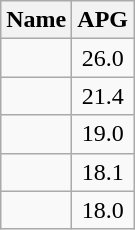<table class=wikitable>
<tr>
<th>Name</th>
<th>APG</th>
</tr>
<tr>
<td></td>
<td align=center>26.0</td>
</tr>
<tr>
<td></td>
<td align=center>21.4</td>
</tr>
<tr>
<td></td>
<td align=center>19.0</td>
</tr>
<tr>
<td></td>
<td align=center>18.1</td>
</tr>
<tr>
<td></td>
<td align=center>18.0</td>
</tr>
</table>
